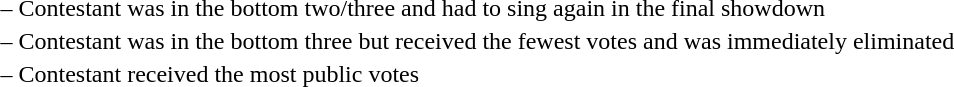<table>
<tr>
<td> –</td>
<td>Contestant was in the bottom two/three and had to sing again in the final showdown</td>
</tr>
<tr>
<td> –</td>
<td>Contestant was in the bottom three but received the fewest votes and was immediately eliminated</td>
</tr>
<tr>
<td> –</td>
<td>Contestant received the most public votes</td>
</tr>
</table>
